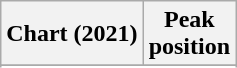<table class="wikitable sortable plainrowheaders" style="text-align:center">
<tr>
<th scope="col">Chart (2021)</th>
<th scope="col">Peak<br>position</th>
</tr>
<tr>
</tr>
<tr>
</tr>
</table>
